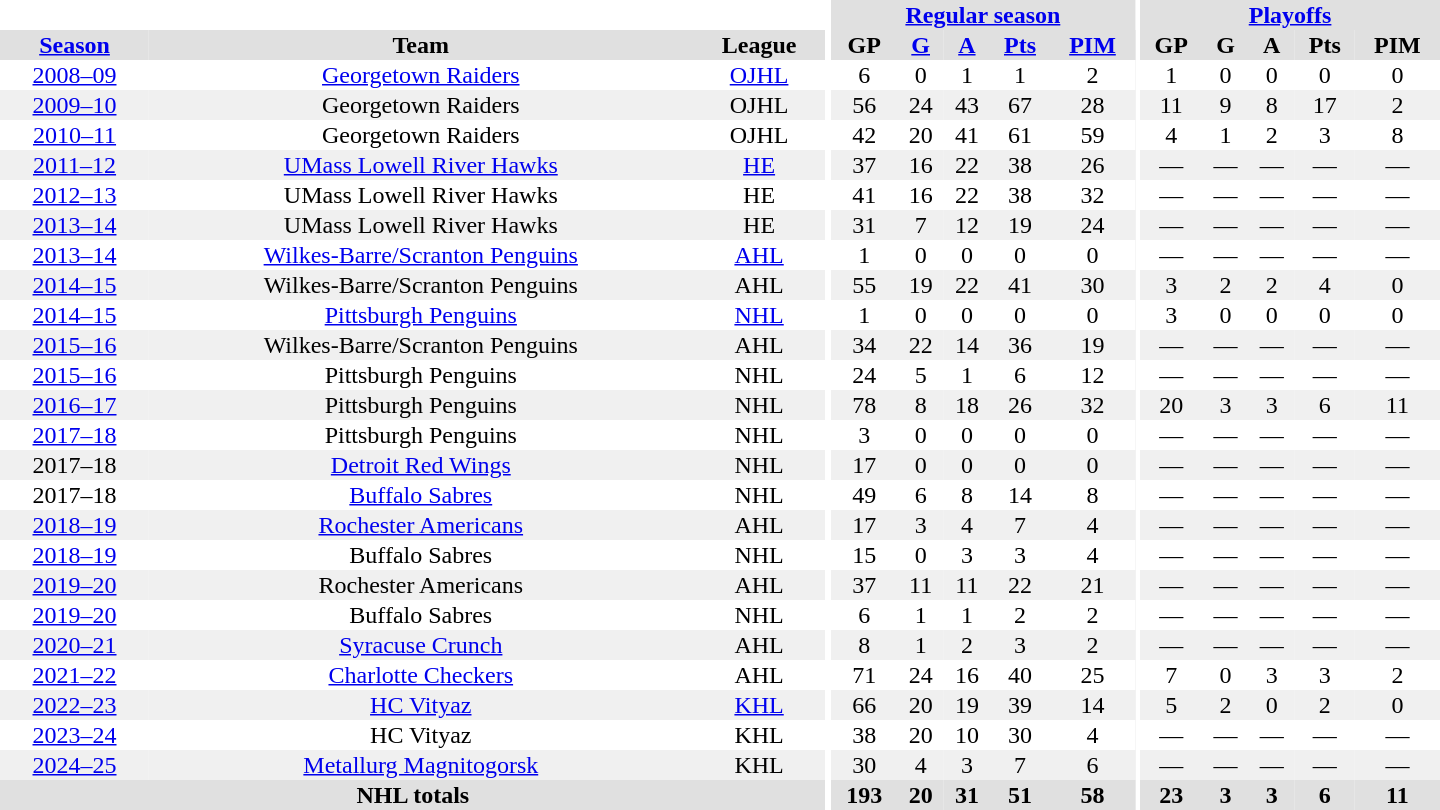<table border="0" cellpadding="1" cellspacing="0" style="text-align:center; width:60em">
<tr bgcolor="#e0e0e0">
<th colspan="3" bgcolor="#ffffff"></th>
<th rowspan="101" bgcolor="#ffffff"></th>
<th colspan="5"><a href='#'>Regular season</a></th>
<th rowspan="101" bgcolor="#ffffff"></th>
<th colspan="5"><a href='#'>Playoffs</a></th>
</tr>
<tr bgcolor="#e0e0e0">
<th><a href='#'>Season</a></th>
<th>Team</th>
<th>League</th>
<th>GP</th>
<th><a href='#'>G</a></th>
<th><a href='#'>A</a></th>
<th><a href='#'>Pts</a></th>
<th><a href='#'>PIM</a></th>
<th>GP</th>
<th>G</th>
<th>A</th>
<th>Pts</th>
<th>PIM</th>
</tr>
<tr ALIGN="centre">
<td><a href='#'>2008–09</a></td>
<td><a href='#'>Georgetown Raiders</a></td>
<td><a href='#'>OJHL</a></td>
<td>6</td>
<td>0</td>
<td>1</td>
<td>1</td>
<td>2</td>
<td>1</td>
<td>0</td>
<td>0</td>
<td>0</td>
<td>0</td>
</tr>
<tr ALIGN="centre" bgcolor="#f0f0f0">
<td><a href='#'>2009–10</a></td>
<td>Georgetown Raiders</td>
<td>OJHL</td>
<td>56</td>
<td>24</td>
<td>43</td>
<td>67</td>
<td>28</td>
<td>11</td>
<td>9</td>
<td>8</td>
<td>17</td>
<td>2</td>
</tr>
<tr ALIGN="centre">
<td><a href='#'>2010–11</a></td>
<td>Georgetown Raiders</td>
<td>OJHL</td>
<td>42</td>
<td>20</td>
<td>41</td>
<td>61</td>
<td>59</td>
<td>4</td>
<td>1</td>
<td>2</td>
<td>3</td>
<td>8</td>
</tr>
<tr ALIGN="centre" bgcolor="#f0f0f0">
<td><a href='#'>2011–12</a></td>
<td><a href='#'>UMass Lowell River Hawks</a></td>
<td><a href='#'>HE</a></td>
<td>37</td>
<td>16</td>
<td>22</td>
<td>38</td>
<td>26</td>
<td>—</td>
<td>—</td>
<td>—</td>
<td>—</td>
<td>—</td>
</tr>
<tr ALIGN="centre">
<td><a href='#'>2012–13</a></td>
<td>UMass Lowell River Hawks</td>
<td>HE</td>
<td>41</td>
<td>16</td>
<td>22</td>
<td>38</td>
<td>32</td>
<td>—</td>
<td>—</td>
<td>—</td>
<td>—</td>
<td>—</td>
</tr>
<tr ALIGN="centre" bgcolor="#f0f0f0">
<td><a href='#'>2013–14</a></td>
<td>UMass Lowell River Hawks</td>
<td>HE</td>
<td>31</td>
<td>7</td>
<td>12</td>
<td>19</td>
<td>24</td>
<td>—</td>
<td>—</td>
<td>—</td>
<td>—</td>
<td>—</td>
</tr>
<tr ALIGN="centre">
<td><a href='#'>2013–14</a></td>
<td><a href='#'>Wilkes-Barre/Scranton Penguins</a></td>
<td><a href='#'>AHL</a></td>
<td>1</td>
<td>0</td>
<td>0</td>
<td>0</td>
<td>0</td>
<td>—</td>
<td>—</td>
<td>—</td>
<td>—</td>
<td>—</td>
</tr>
<tr ALIGN="centre" bgcolor="#f0f0f0">
<td><a href='#'>2014–15</a></td>
<td>Wilkes-Barre/Scranton Penguins</td>
<td>AHL</td>
<td>55</td>
<td>19</td>
<td>22</td>
<td>41</td>
<td>30</td>
<td>3</td>
<td>2</td>
<td>2</td>
<td>4</td>
<td>0</td>
</tr>
<tr ALIGN="centre">
<td><a href='#'>2014–15</a></td>
<td><a href='#'>Pittsburgh Penguins</a></td>
<td><a href='#'>NHL</a></td>
<td>1</td>
<td>0</td>
<td>0</td>
<td>0</td>
<td>0</td>
<td>3</td>
<td>0</td>
<td>0</td>
<td>0</td>
<td>0</td>
</tr>
<tr ALIGN="centre" bgcolor="#f0f0f0">
<td><a href='#'>2015–16</a></td>
<td>Wilkes-Barre/Scranton Penguins</td>
<td>AHL</td>
<td>34</td>
<td>22</td>
<td>14</td>
<td>36</td>
<td>19</td>
<td>—</td>
<td>—</td>
<td>—</td>
<td>—</td>
<td>—</td>
</tr>
<tr ALIGN="centre">
<td><a href='#'>2015–16</a></td>
<td>Pittsburgh Penguins</td>
<td>NHL</td>
<td>24</td>
<td>5</td>
<td>1</td>
<td>6</td>
<td>12</td>
<td>—</td>
<td>—</td>
<td>—</td>
<td>—</td>
<td>—</td>
</tr>
<tr ALIGN="centre" bgcolor="#f0f0f0">
<td><a href='#'>2016–17</a></td>
<td>Pittsburgh Penguins</td>
<td>NHL</td>
<td>78</td>
<td>8</td>
<td>18</td>
<td>26</td>
<td>32</td>
<td>20</td>
<td>3</td>
<td>3</td>
<td>6</td>
<td>11</td>
</tr>
<tr ALIGN="centre">
<td><a href='#'>2017–18</a></td>
<td>Pittsburgh Penguins</td>
<td>NHL</td>
<td>3</td>
<td>0</td>
<td>0</td>
<td>0</td>
<td>0</td>
<td>—</td>
<td>—</td>
<td>—</td>
<td>—</td>
<td>—</td>
</tr>
<tr ALIGN="centre" bgcolor="#f0f0f0">
<td>2017–18</td>
<td><a href='#'>Detroit Red Wings</a></td>
<td>NHL</td>
<td>17</td>
<td>0</td>
<td>0</td>
<td>0</td>
<td>0</td>
<td>—</td>
<td>—</td>
<td>—</td>
<td>—</td>
<td>—</td>
</tr>
<tr ALIGN="centre">
<td>2017–18</td>
<td><a href='#'>Buffalo Sabres</a></td>
<td>NHL</td>
<td>49</td>
<td>6</td>
<td>8</td>
<td>14</td>
<td>8</td>
<td>—</td>
<td>—</td>
<td>—</td>
<td>—</td>
<td>—</td>
</tr>
<tr ALIGN="centre" bgcolor="#f0f0f0">
<td><a href='#'>2018–19</a></td>
<td><a href='#'>Rochester Americans</a></td>
<td>AHL</td>
<td>17</td>
<td>3</td>
<td>4</td>
<td>7</td>
<td>4</td>
<td>—</td>
<td>—</td>
<td>—</td>
<td>—</td>
<td>—</td>
</tr>
<tr ALIGN="centre">
<td><a href='#'>2018–19</a></td>
<td>Buffalo Sabres</td>
<td>NHL</td>
<td>15</td>
<td>0</td>
<td>3</td>
<td>3</td>
<td>4</td>
<td>—</td>
<td>—</td>
<td>—</td>
<td>—</td>
<td>—</td>
</tr>
<tr ALIGN="centre" bgcolor="#f0f0f0">
<td><a href='#'>2019–20</a></td>
<td>Rochester Americans</td>
<td>AHL</td>
<td>37</td>
<td>11</td>
<td>11</td>
<td>22</td>
<td>21</td>
<td>—</td>
<td>—</td>
<td>—</td>
<td>—</td>
<td>—</td>
</tr>
<tr ALIGN="centre">
<td><a href='#'>2019–20</a></td>
<td>Buffalo Sabres</td>
<td>NHL</td>
<td>6</td>
<td>1</td>
<td>1</td>
<td>2</td>
<td>2</td>
<td>—</td>
<td>—</td>
<td>—</td>
<td>—</td>
<td>—</td>
</tr>
<tr ALIGN="centre" bgcolor="#f0f0f0">
<td><a href='#'>2020–21</a></td>
<td><a href='#'>Syracuse Crunch</a></td>
<td>AHL</td>
<td>8</td>
<td>1</td>
<td>2</td>
<td>3</td>
<td>2</td>
<td>—</td>
<td>—</td>
<td>—</td>
<td>—</td>
<td>—</td>
</tr>
<tr ALIGN="centre">
<td><a href='#'>2021–22</a></td>
<td><a href='#'>Charlotte Checkers</a></td>
<td>AHL</td>
<td>71</td>
<td>24</td>
<td>16</td>
<td>40</td>
<td>25</td>
<td>7</td>
<td>0</td>
<td>3</td>
<td>3</td>
<td>2</td>
</tr>
<tr ALIGN="centre" bgcolor="#f0f0f0">
<td><a href='#'>2022–23</a></td>
<td><a href='#'>HC Vityaz</a></td>
<td><a href='#'>KHL</a></td>
<td>66</td>
<td>20</td>
<td>19</td>
<td>39</td>
<td>14</td>
<td>5</td>
<td>2</td>
<td>0</td>
<td>2</td>
<td>0</td>
</tr>
<tr ALIGN="centre">
<td><a href='#'>2023–24</a></td>
<td>HC Vityaz</td>
<td>KHL</td>
<td>38</td>
<td>20</td>
<td>10</td>
<td>30</td>
<td>4</td>
<td>—</td>
<td>—</td>
<td>—</td>
<td>—</td>
<td>—</td>
</tr>
<tr ALIGN="centre" bgcolor="#f0f0f0">
<td><a href='#'>2024–25</a></td>
<td><a href='#'>Metallurg Magnitogorsk</a></td>
<td>KHL</td>
<td>30</td>
<td>4</td>
<td>3</td>
<td>7</td>
<td>6</td>
<td>—</td>
<td>—</td>
<td>—</td>
<td>—</td>
<td>—</td>
</tr>
<tr bgcolor="#e0e0e0">
<th colspan="3">NHL totals</th>
<th>193</th>
<th>20</th>
<th>31</th>
<th>51</th>
<th>58</th>
<th>23</th>
<th>3</th>
<th>3</th>
<th>6</th>
<th>11</th>
</tr>
</table>
